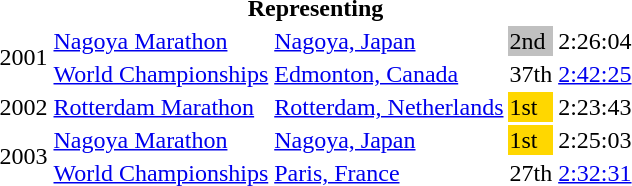<table>
<tr>
<th colspan="5">Representing </th>
</tr>
<tr>
<td rowspan=2>2001</td>
<td><a href='#'>Nagoya Marathon</a></td>
<td><a href='#'>Nagoya, Japan</a></td>
<td bgcolor=silver>2nd</td>
<td>2:26:04</td>
</tr>
<tr>
<td><a href='#'>World Championships</a></td>
<td><a href='#'>Edmonton, Canada</a></td>
<td>37th</td>
<td><a href='#'>2:42:25</a></td>
</tr>
<tr>
<td>2002</td>
<td><a href='#'>Rotterdam Marathon</a></td>
<td><a href='#'>Rotterdam, Netherlands</a></td>
<td bgcolor="gold">1st</td>
<td>2:23:43</td>
</tr>
<tr>
<td rowspan=2>2003</td>
<td><a href='#'>Nagoya Marathon</a></td>
<td><a href='#'>Nagoya, Japan</a></td>
<td bgcolor=gold>1st</td>
<td>2:25:03</td>
</tr>
<tr>
<td><a href='#'>World Championships</a></td>
<td><a href='#'>Paris, France</a></td>
<td>27th</td>
<td><a href='#'>2:32:31</a></td>
</tr>
</table>
